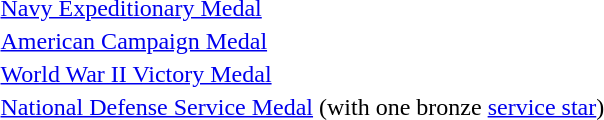<table>
<tr>
<td></td>
<td><a href='#'>Navy Expeditionary Medal</a></td>
</tr>
<tr>
<td></td>
<td><a href='#'>American Campaign Medal</a></td>
</tr>
<tr>
<td></td>
<td><a href='#'>World War II Victory Medal</a></td>
</tr>
<tr>
<td></td>
<td><a href='#'>National Defense Service Medal</a> (with one bronze <a href='#'>service star</a>)</td>
</tr>
</table>
